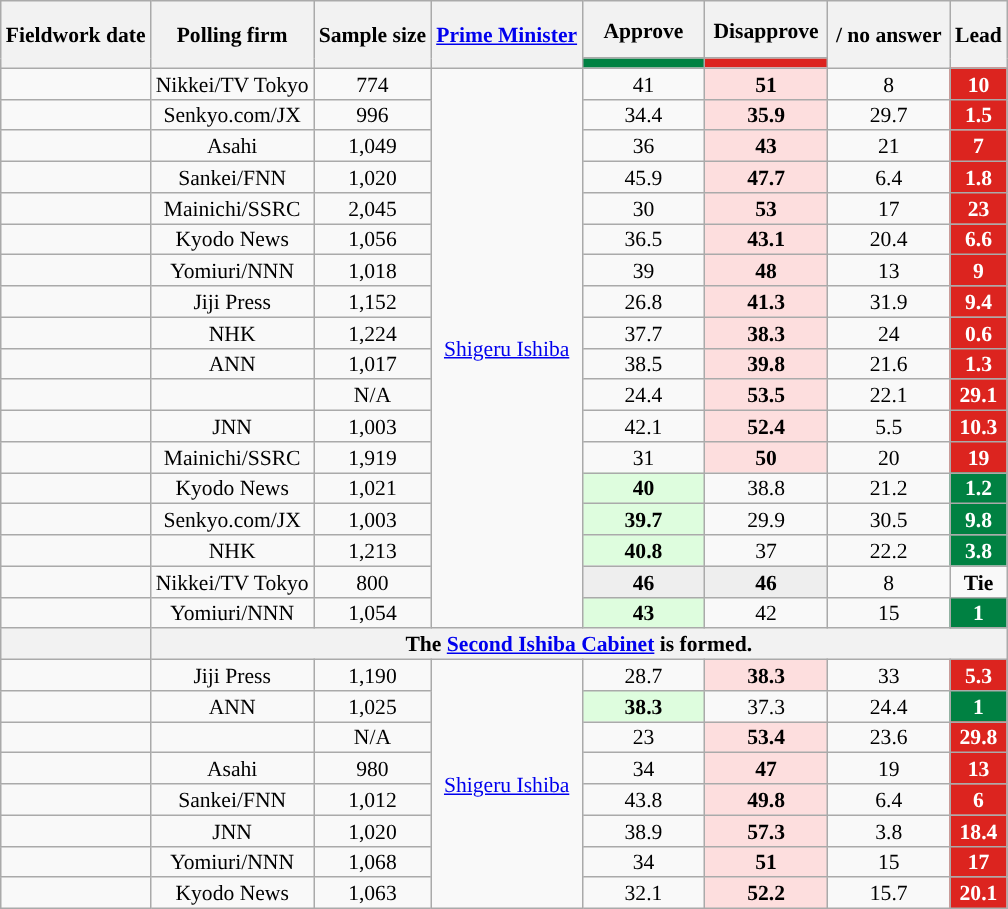<table class="wikitable mw-datatable sortable mw-collapsible" style="text-align:center;font-size:90%;line-height:14px">
<tr style="height:38px;">
<th rowspan="2">Fieldwork date</th>
<th rowspan="2">Polling firm</th>
<th class="unsortable" rowspan="2">Sample size</th>
<th class="unsortable" rowspan="2"><a href='#'>Prime Minister</a></th>
<th style="width:75px;">Approve</th>
<th style="width:75px;">Disapprove</th>
<th style="width:75px;" rowspan="2"> / no answer</th>
<th class="unsortable" rowspan="2">Lead</th>
</tr>
<tr>
<th style="background:#008142"></th>
<th style="background:#DC241F"></th>
</tr>
<tr>
<td></td>
<td>Nikkei/TV Tokyo</td>
<td>774</td>
<td rowspan="18"><a href='#'>Shigeru Ishiba</a></td>
<td>41</td>
<td style="background:#FDDEDE"><strong>51</strong></td>
<td>8</td>
<td style="background:#DC241F; color:white"><strong>10</strong></td>
</tr>
<tr>
<td></td>
<td>Senkyo.com/JX</td>
<td>996</td>
<td>34.4</td>
<td style="background:#FDDEDE"><strong>35.9</strong></td>
<td>29.7</td>
<td style="background:#DC241F; color:white"><strong>1.5</strong></td>
</tr>
<tr>
<td></td>
<td>Asahi</td>
<td>1,049</td>
<td>36</td>
<td style="background:#FDDEDE"><strong>43</strong></td>
<td>21</td>
<td style="background:#DC241F; color:white"><strong>7</strong></td>
</tr>
<tr>
<td></td>
<td>Sankei/FNN</td>
<td>1,020</td>
<td>45.9</td>
<td style="background:#FDDEDE"><strong>47.7</strong></td>
<td>6.4</td>
<td style="background:#DC241F; color:white"><strong>1.8</strong></td>
</tr>
<tr>
<td></td>
<td>Mainichi/SSRC</td>
<td>2,045</td>
<td>30</td>
<td style="background:#FDDEDE"><strong>53</strong></td>
<td>17</td>
<td style="background:#DC241F; color:white"><strong>23</strong></td>
</tr>
<tr>
<td></td>
<td>Kyodo News</td>
<td>1,056</td>
<td>36.5</td>
<td style="background:#FDDEDE"><strong>43.1</strong></td>
<td>20.4</td>
<td style="background:#DC241F; color:white"><strong>6.6</strong></td>
</tr>
<tr>
<td></td>
<td>Yomiuri/NNN</td>
<td>1,018</td>
<td>39</td>
<td style="background:#FDDEDE"><strong>48</strong></td>
<td>13</td>
<td style="background:#DC241F; color:white"><strong>9</strong></td>
</tr>
<tr>
<td></td>
<td>Jiji Press</td>
<td>1,152</td>
<td>26.8</td>
<td style="background:#FDDEDE"><strong>41.3</strong></td>
<td>31.9</td>
<td style="background:#DC241F; color:white"><strong>9.4</strong></td>
</tr>
<tr>
<td></td>
<td>NHK</td>
<td>1,224</td>
<td>37.7</td>
<td style="background:#FDDEDE"><strong>38.3</strong></td>
<td>24</td>
<td style="background:#DC241F; color:white"><strong>0.6</strong></td>
</tr>
<tr>
<td></td>
<td>ANN</td>
<td>1,017</td>
<td>38.5</td>
<td style="background:#FDDEDE"><strong>39.8</strong></td>
<td>21.6</td>
<td style="background:#DC241F; color:white"><strong>1.3</strong></td>
</tr>
<tr>
<td></td>
<td></td>
<td>N/A</td>
<td>24.4</td>
<td style="background:#FDDEDE"><strong>53.5</strong></td>
<td>22.1</td>
<td style="background:#DC241F; color:white"><strong>29.1</strong></td>
</tr>
<tr>
<td></td>
<td>JNN</td>
<td>1,003</td>
<td>42.1</td>
<td style="background:#FDDEDE"><strong>52.4</strong></td>
<td>5.5</td>
<td style="background:#DC241F; color:white"><strong>10.3</strong></td>
</tr>
<tr>
<td></td>
<td>Mainichi/SSRC</td>
<td>1,919</td>
<td>31</td>
<td style="background:#FDDEDE"><strong>50</strong></td>
<td>20</td>
<td style="background:#DC241F; color:white"><strong>19</strong></td>
</tr>
<tr>
<td></td>
<td>Kyodo News</td>
<td>1,021</td>
<td style="background:#DEFDDE"><strong>40</strong></td>
<td>38.8</td>
<td>21.2</td>
<td style="background:#008142; color:white"><strong>1.2</strong></td>
</tr>
<tr>
<td></td>
<td>Senkyo.com/JX</td>
<td>1,003</td>
<td style="background:#DEFDDE"><strong>39.7</strong></td>
<td>29.9</td>
<td>30.5</td>
<td style="background:#008142; color:white"><strong>9.8</strong></td>
</tr>
<tr>
<td></td>
<td>NHK</td>
<td>1,213</td>
<td style="background:#DEFDDE"><strong>40.8</strong></td>
<td>37</td>
<td>22.2</td>
<td style="background:#008142; color:white"><strong>3.8</strong></td>
</tr>
<tr>
<td></td>
<td>Nikkei/TV Tokyo</td>
<td>800</td>
<td style="background:#EEEEEE;"><strong>46</strong></td>
<td style="background:#EEEEEE;"><strong>46</strong></td>
<td>8</td>
<td style="background:"><strong>Tie</strong></td>
</tr>
<tr>
<td></td>
<td>Yomiuri/NNN</td>
<td>1,054</td>
<td style="background:#DEFDDE"><strong>43</strong></td>
<td>42</td>
<td>15</td>
<td style="background:#008142; color:white"><strong>1</strong></td>
</tr>
<tr>
<th></th>
<th colspan="7">The <a href='#'>Second Ishiba Cabinet</a> is formed.</th>
</tr>
<tr>
<td></td>
<td>Jiji Press</td>
<td>1,190</td>
<td rowspan="8"><a href='#'>Shigeru Ishiba</a></td>
<td>28.7</td>
<td style="background:#FDDEDE"><strong>38.3</strong></td>
<td>33</td>
<td style="background:#DC241F; color:white"><strong>5.3</strong></td>
</tr>
<tr>
<td></td>
<td>ANN</td>
<td>1,025</td>
<td style="background:#DEFDDE"><strong>38.3</strong></td>
<td>37.3</td>
<td>24.4</td>
<td style="background:#008142; color:white"><strong>1</strong></td>
</tr>
<tr>
<td></td>
<td></td>
<td>N/A</td>
<td>23</td>
<td style="background:#FDDEDE"><strong>53.4</strong></td>
<td>23.6</td>
<td style="background:#DC241F; color:white"><strong>29.8</strong></td>
</tr>
<tr>
<td></td>
<td>Asahi</td>
<td>980</td>
<td>34</td>
<td style="background:#FDDEDE"><strong>47</strong></td>
<td>19</td>
<td style="background:#DC241F; color:white"><strong>13</strong></td>
</tr>
<tr>
<td></td>
<td>Sankei/FNN</td>
<td>1,012</td>
<td>43.8</td>
<td style="background:#FDDEDE"><strong>49.8</strong></td>
<td>6.4</td>
<td style="background:#DC241F; color:white"><strong>6</strong></td>
</tr>
<tr>
<td></td>
<td>JNN</td>
<td>1,020</td>
<td>38.9</td>
<td style="background:#FDDEDE"><strong>57.3</strong></td>
<td>3.8</td>
<td style="background:#DC241F; color:white"><strong>18.4</strong></td>
</tr>
<tr>
<td></td>
<td>Yomiuri/NNN</td>
<td>1,068</td>
<td>34</td>
<td style="background:#FDDEDE"><strong>51</strong></td>
<td>15</td>
<td style="background:#DC241F; color:white"><strong>17</strong></td>
</tr>
<tr>
<td></td>
<td>Kyodo News</td>
<td>1,063</td>
<td>32.1</td>
<td style="background:#FDDEDE"><strong>52.2</strong></td>
<td>15.7</td>
<td style="background:#DC241F; color:white"><strong>20.1</strong></td>
</tr>
</table>
